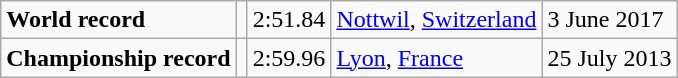<table class="wikitable">
<tr>
<td><strong>World record</strong></td>
<td></td>
<td>2:51.84</td>
<td><a href='#'>Nottwil</a>, <a href='#'>Switzerland</a></td>
<td>3 June 2017</td>
</tr>
<tr>
<td><strong>Championship record</strong></td>
<td></td>
<td>2:59.96</td>
<td><a href='#'>Lyon</a>, <a href='#'>France</a></td>
<td>25 July 2013</td>
</tr>
</table>
